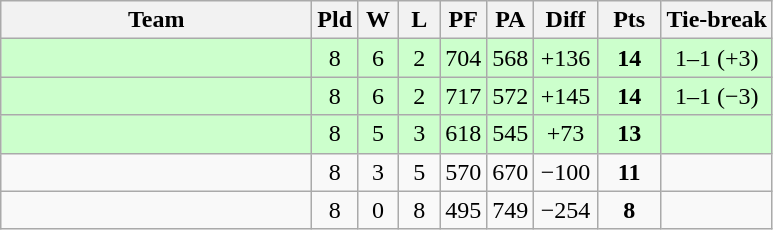<table class=wikitable style="text-align:center">
<tr>
<th width=200>Team</th>
<th width=20>Pld</th>
<th width=20>W</th>
<th width=20>L</th>
<th width=20>PF</th>
<th width=20>PA</th>
<th width=35>Diff</th>
<th width=35>Pts</th>
<th>Tie-break</th>
</tr>
<tr style="background:#cfc;">
<td style="text-align:left"></td>
<td>8</td>
<td>6</td>
<td>2</td>
<td>704</td>
<td>568</td>
<td>+136</td>
<td><strong>14</strong></td>
<td>1–1 (+3)</td>
</tr>
<tr style="background:#cfc;">
<td style="text-align:left"></td>
<td>8</td>
<td>6</td>
<td>2</td>
<td>717</td>
<td>572</td>
<td>+145</td>
<td><strong>14</strong></td>
<td>1–1 (−3)</td>
</tr>
<tr style="background:#cfc;">
<td style="text-align:left"></td>
<td>8</td>
<td>5</td>
<td>3</td>
<td>618</td>
<td>545</td>
<td>+73</td>
<td><strong>13</strong></td>
<td></td>
</tr>
<tr>
<td style="text-align:left"></td>
<td>8</td>
<td>3</td>
<td>5</td>
<td>570</td>
<td>670</td>
<td>−100</td>
<td><strong>11</strong></td>
<td></td>
</tr>
<tr>
<td style="text-align:left"></td>
<td>8</td>
<td>0</td>
<td>8</td>
<td>495</td>
<td>749</td>
<td>−254</td>
<td><strong>8</strong></td>
<td></td>
</tr>
</table>
